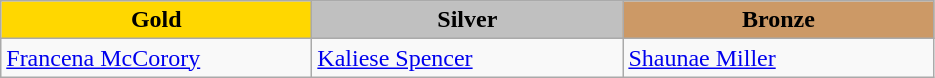<table class="wikitable" style="text-align:left">
<tr align="center">
<td width=200 bgcolor=gold><strong>Gold</strong></td>
<td width=200 bgcolor=silver><strong>Silver</strong></td>
<td width=200 bgcolor=CC9966><strong>Bronze</strong></td>
</tr>
<tr>
<td><a href='#'>Francena McCorory</a><br><em></em></td>
<td><a href='#'>Kaliese Spencer</a><br><em></em></td>
<td><a href='#'>Shaunae Miller</a><br><em></em></td>
</tr>
</table>
